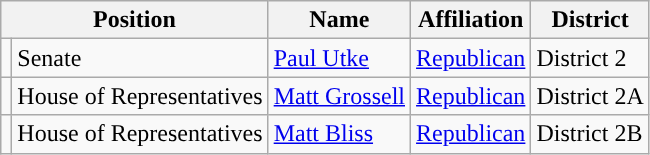<table class="wikitable">
<tr>
<th colspan="2">Position</th>
<th>Name</th>
<th>Affiliation</th>
<th>District</th>
</tr>
<tr>
<td style="background-color:"></td>
<td>Senate</td>
<td><a href='#'>Paul Utke</a></td>
<td><a href='#'>Republican</a></td>
<td>District 2</td>
</tr>
<tr>
<td style="background-color:"></td>
<td>House of Representatives</td>
<td><a href='#'>Matt Grossell</a></td>
<td><a href='#'>Republican</a></td>
<td>District 2A</td>
</tr>
<tr>
<td style="background-color:"></td>
<td>House of Representatives</td>
<td><a href='#'>Matt Bliss</a></td>
<td><a href='#'>Republican</a></td>
<td>District 2B</td>
</tr>
</table>
